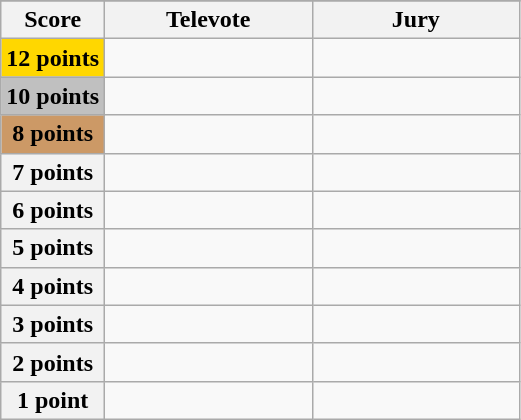<table class="wikitable">
<tr>
</tr>
<tr>
<th scope="col" width="20%">Score</th>
<th scope="col" width="40%">Televote</th>
<th scope="col" width="40%">Jury</th>
</tr>
<tr>
<th scope="row" style="background:gold">12 points</th>
<td></td>
<td></td>
</tr>
<tr>
<th scope="row" style="background:silver">10 points</th>
<td></td>
<td></td>
</tr>
<tr>
<th scope="row" style="background:#CC9966">8 points</th>
<td></td>
<td></td>
</tr>
<tr>
<th scope="row">7 points</th>
<td></td>
<td></td>
</tr>
<tr>
<th scope="row">6 points</th>
<td></td>
<td></td>
</tr>
<tr>
<th scope="row">5 points</th>
<td></td>
<td></td>
</tr>
<tr>
<th scope="row">4 points</th>
<td></td>
<td></td>
</tr>
<tr>
<th scope="row">3 points</th>
<td></td>
<td></td>
</tr>
<tr>
<th scope="row">2 points</th>
<td></td>
<td></td>
</tr>
<tr>
<th scope="row">1 point</th>
<td></td>
<td></td>
</tr>
</table>
